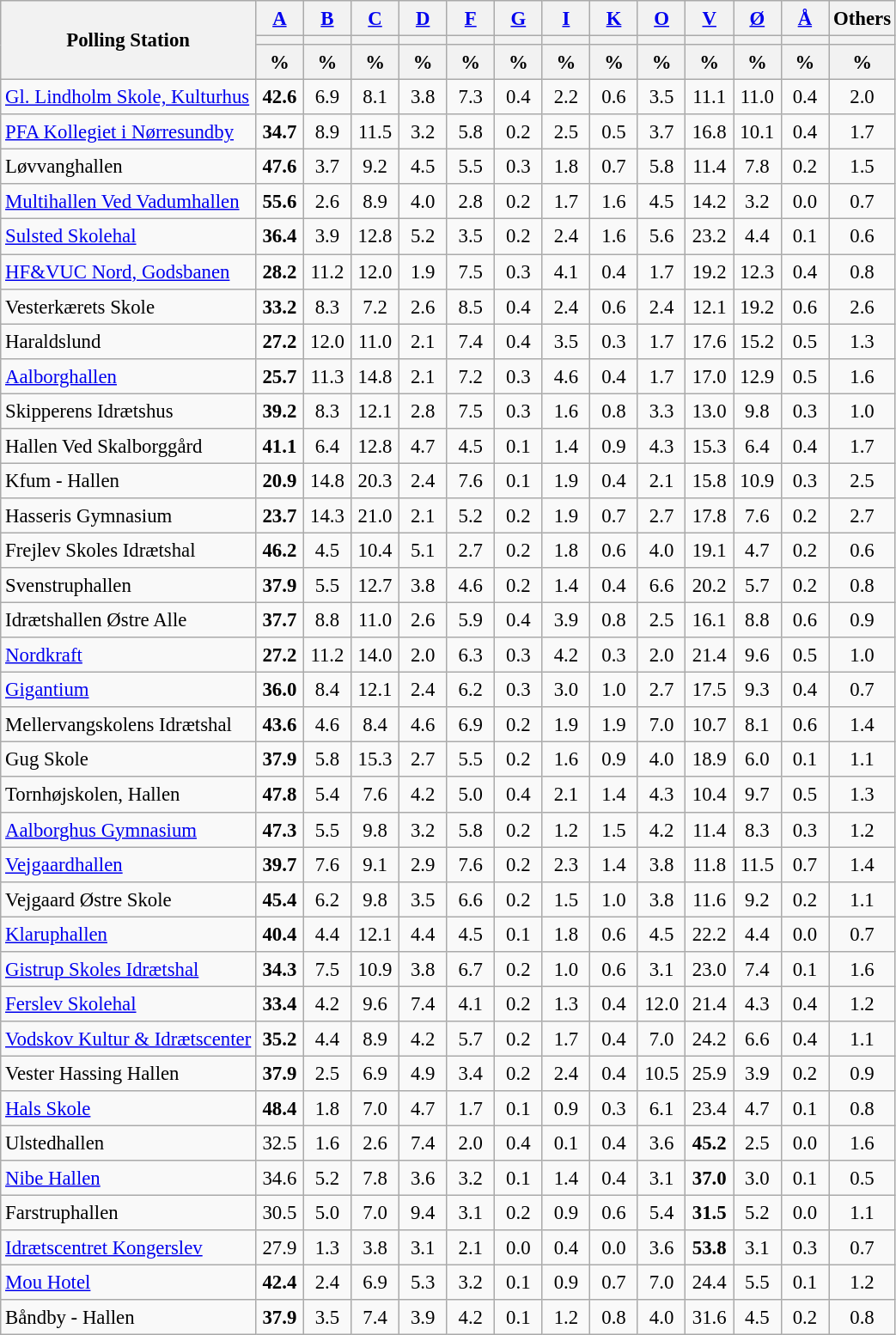<table class="wikitable sortable" style="text-align:right; font-size:95%; line-height:20px;">
<tr>
<th rowspan="3">Polling Station</th>
<th width=30px class=unsortable><a href='#'>A</a></th>
<th width=30px class=unsortable><a href='#'>B</a></th>
<th width=30px class=unsortable><a href='#'>C</a></th>
<th width=30px class=unsortable><a href='#'>D</a></th>
<th width=30px class=unsortable><a href='#'>F</a></th>
<th width=30px class=unsortable><a href='#'>G</a></th>
<th width=30px class=unsortable><a href='#'>I</a></th>
<th width=30px class=unsortable><a href='#'>K</a></th>
<th width=30px class=unsortable><a href='#'>O</a></th>
<th width=30px class=unsortable><a href='#'>V</a></th>
<th width=30px class=unsortable><a href='#'>Ø</a></th>
<th width=30px class=unsortable><a href='#'>Å</a></th>
<th width=30px class=unsortable>Others</th>
</tr>
<tr>
<th style=background:></th>
<th style=background:></th>
<th style=background:></th>
<th style=background:></th>
<th style=background:></th>
<th style=background:></th>
<th style=background:></th>
<th style=background:></th>
<th style=background:></th>
<th style=background:></th>
<th style=background:></th>
<th style=background:></th>
<th style=background:></th>
</tr>
<tr>
<th align=center data-sort-type=number>%</th>
<th align=center data-sort-type=number>%</th>
<th align=center data-sort-type=number>%</th>
<th align=center data-sort-type=number>%</th>
<th align=center data-sort-type=number>%</th>
<th align=center data-sort-type=number>%</th>
<th align=center data-sort-type=number>%</th>
<th align=center data-sort-type=number>%</th>
<th align=center data-sort-type=number>%</th>
<th align=center data-sort-type=number>%</th>
<th align=center data-sort-type=number>%</th>
<th align=center data-sort-type=number>%</th>
<th align=center data-sort-type=number>%</th>
</tr>
<tr>
<td align=left><a href='#'>Gl. Lindholm Skole, Kulturhus</a></td>
<td align=center ><strong>42.6</strong></td>
<td align=center>6.9</td>
<td align=center>8.1</td>
<td align=center>3.8</td>
<td align=center>7.3</td>
<td align=center>0.4</td>
<td align=center>2.2</td>
<td align=center>0.6</td>
<td align=center>3.5</td>
<td align=center>11.1</td>
<td align=center>11.0</td>
<td align=center>0.4</td>
<td align=center>2.0</td>
</tr>
<tr>
<td align=left><a href='#'>PFA Kollegiet i Nørresundby</a></td>
<td align=center ><strong>34.7</strong></td>
<td align=center>8.9</td>
<td align=center>11.5</td>
<td align=center>3.2</td>
<td align=center>5.8</td>
<td align=center>0.2</td>
<td align=center>2.5</td>
<td align=center>0.5</td>
<td align=center>3.7</td>
<td align=center>16.8</td>
<td align=center>10.1</td>
<td align=center>0.4</td>
<td align=center>1.7</td>
</tr>
<tr>
<td align=left>Løvvanghallen</td>
<td align=center ><strong>47.6</strong></td>
<td align=center>3.7</td>
<td align=center>9.2</td>
<td align=center>4.5</td>
<td align=center>5.5</td>
<td align=center>0.3</td>
<td align=center>1.8</td>
<td align=center>0.7</td>
<td align=center>5.8</td>
<td align=center>11.4</td>
<td align=center>7.8</td>
<td align=center>0.2</td>
<td align=center>1.5</td>
</tr>
<tr>
<td align=left><a href='#'>Multihallen Ved Vadumhallen</a></td>
<td align=center ><strong>55.6</strong></td>
<td align=center>2.6</td>
<td align=center>8.9</td>
<td align=center>4.0</td>
<td align=center>2.8</td>
<td align=center>0.2</td>
<td align=center>1.7</td>
<td align=center>1.6</td>
<td align=center>4.5</td>
<td align=center>14.2</td>
<td align=center>3.2</td>
<td align=center>0.0</td>
<td align=center>0.7</td>
</tr>
<tr>
<td align=left><a href='#'>Sulsted Skolehal</a></td>
<td align=center ><strong>36.4</strong></td>
<td align=center>3.9</td>
<td align=center>12.8</td>
<td align=center>5.2</td>
<td align=center>3.5</td>
<td align=center>0.2</td>
<td align=center>2.4</td>
<td align=center>1.6</td>
<td align=center>5.6</td>
<td align=center>23.2</td>
<td align=center>4.4</td>
<td align=center>0.1</td>
<td align=center>0.6</td>
</tr>
<tr>
<td align=left><a href='#'>HF&VUC Nord, Godsbanen</a></td>
<td align=center ><strong>28.2</strong></td>
<td align=center>11.2</td>
<td align=center>12.0</td>
<td align=center>1.9</td>
<td align=center>7.5</td>
<td align=center>0.3</td>
<td align=center>4.1</td>
<td align=center>0.4</td>
<td align=center>1.7</td>
<td align=center>19.2</td>
<td align=center>12.3</td>
<td align=center>0.4</td>
<td align=center>0.8</td>
</tr>
<tr>
<td align=left>Vesterkærets Skole</td>
<td align=center ><strong>33.2</strong></td>
<td align=center>8.3</td>
<td align=center>7.2</td>
<td align=center>2.6</td>
<td align=center>8.5</td>
<td align=center>0.4</td>
<td align=center>2.4</td>
<td align=center>0.6</td>
<td align=center>2.4</td>
<td align=center>12.1</td>
<td align=center>19.2</td>
<td align=center>0.6</td>
<td align=center>2.6</td>
</tr>
<tr>
<td align=left>Haraldslund</td>
<td align=center ><strong>27.2</strong></td>
<td align=center>12.0</td>
<td align=center>11.0</td>
<td align=center>2.1</td>
<td align=center>7.4</td>
<td align=center>0.4</td>
<td align=center>3.5</td>
<td align=center>0.3</td>
<td align=center>1.7</td>
<td align=center>17.6</td>
<td align=center>15.2</td>
<td align=center>0.5</td>
<td align=center>1.3</td>
</tr>
<tr>
<td align=left><a href='#'>Aalborghallen</a></td>
<td align=center ><strong>25.7</strong></td>
<td align=center>11.3</td>
<td align=center>14.8</td>
<td align=center>2.1</td>
<td align=center>7.2</td>
<td align=center>0.3</td>
<td align=center>4.6</td>
<td align=center>0.4</td>
<td align=center>1.7</td>
<td align=center>17.0</td>
<td align=center>12.9</td>
<td align=center>0.5</td>
<td align=center>1.6</td>
</tr>
<tr>
<td align=left>Skipperens Idrætshus</td>
<td align=center ><strong>39.2</strong></td>
<td align=center>8.3</td>
<td align=center>12.1</td>
<td align=center>2.8</td>
<td align=center>7.5</td>
<td align=center>0.3</td>
<td align=center>1.6</td>
<td align=center>0.8</td>
<td align=center>3.3</td>
<td align=center>13.0</td>
<td align=center>9.8</td>
<td align=center>0.3</td>
<td align=center>1.0</td>
</tr>
<tr>
<td align=left>Hallen Ved Skalborggård</td>
<td align=center ><strong>41.1</strong></td>
<td align=center>6.4</td>
<td align=center>12.8</td>
<td align=center>4.7</td>
<td align=center>4.5</td>
<td align=center>0.1</td>
<td align=center>1.4</td>
<td align=center>0.9</td>
<td align=center>4.3</td>
<td align=center>15.3</td>
<td align=center>6.4</td>
<td align=center>0.4</td>
<td align=center>1.7</td>
</tr>
<tr>
<td align=left>Kfum - Hallen</td>
<td align=center ><strong>20.9</strong></td>
<td align=center>14.8</td>
<td align=center>20.3</td>
<td align=center>2.4</td>
<td align=center>7.6</td>
<td align=center>0.1</td>
<td align=center>1.9</td>
<td align=center>0.4</td>
<td align=center>2.1</td>
<td align=center>15.8</td>
<td align=center>10.9</td>
<td align=center>0.3</td>
<td align=center>2.5</td>
</tr>
<tr>
<td align=left>Hasseris Gymnasium</td>
<td align=center ><strong>23.7</strong></td>
<td align=center>14.3</td>
<td align=center>21.0</td>
<td align=center>2.1</td>
<td align=center>5.2</td>
<td align=center>0.2</td>
<td align=center>1.9</td>
<td align=center>0.7</td>
<td align=center>2.7</td>
<td align=center>17.8</td>
<td align=center>7.6</td>
<td align=center>0.2</td>
<td align=center>2.7</td>
</tr>
<tr>
<td align=left>Frejlev Skoles Idrætshal</td>
<td align=center ><strong>46.2</strong></td>
<td align=center>4.5</td>
<td align=center>10.4</td>
<td align=center>5.1</td>
<td align=center>2.7</td>
<td align=center>0.2</td>
<td align=center>1.8</td>
<td align=center>0.6</td>
<td align=center>4.0</td>
<td align=center>19.1</td>
<td align=center>4.7</td>
<td align=center>0.2</td>
<td align=center>0.6</td>
</tr>
<tr>
<td align=left>Svenstruphallen</td>
<td align=center ><strong>37.9</strong></td>
<td align=center>5.5</td>
<td align=center>12.7</td>
<td align=center>3.8</td>
<td align=center>4.6</td>
<td align=center>0.2</td>
<td align=center>1.4</td>
<td align=center>0.4</td>
<td align=center>6.6</td>
<td align=center>20.2</td>
<td align=center>5.7</td>
<td align=center>0.2</td>
<td align=center>0.8</td>
</tr>
<tr>
<td align=left>Idrætshallen Østre Alle</td>
<td align=center ><strong>37.7</strong></td>
<td align=center>8.8</td>
<td align=center>11.0</td>
<td align=center>2.6</td>
<td align=center>5.9</td>
<td align=center>0.4</td>
<td align=center>3.9</td>
<td align=center>0.8</td>
<td align=center>2.5</td>
<td align=center>16.1</td>
<td align=center>8.8</td>
<td align=center>0.6</td>
<td align=center>0.9</td>
</tr>
<tr>
<td align=left><a href='#'>Nordkraft</a></td>
<td align=center ><strong>27.2</strong></td>
<td align=center>11.2</td>
<td align=center>14.0</td>
<td align=center>2.0</td>
<td align=center>6.3</td>
<td align=center>0.3</td>
<td align=center>4.2</td>
<td align=center>0.3</td>
<td align=center>2.0</td>
<td align=center>21.4</td>
<td align=center>9.6</td>
<td align=center>0.5</td>
<td align=center>1.0</td>
</tr>
<tr>
<td align=left><a href='#'>Gigantium</a></td>
<td align=center ><strong>36.0</strong></td>
<td align=center>8.4</td>
<td align=center>12.1</td>
<td align=center>2.4</td>
<td align=center>6.2</td>
<td align=center>0.3</td>
<td align=center>3.0</td>
<td align=center>1.0</td>
<td align=center>2.7</td>
<td align=center>17.5</td>
<td align=center>9.3</td>
<td align=center>0.4</td>
<td align=center>0.7</td>
</tr>
<tr>
<td align=left>Mellervangskolens Idrætshal</td>
<td align=center ><strong>43.6</strong></td>
<td align=center>4.6</td>
<td align=center>8.4</td>
<td align=center>4.6</td>
<td align=center>6.9</td>
<td align=center>0.2</td>
<td align=center>1.9</td>
<td align=center>1.9</td>
<td align=center>7.0</td>
<td align=center>10.7</td>
<td align=center>8.1</td>
<td align=center>0.6</td>
<td align=center>1.4</td>
</tr>
<tr>
<td align=left>Gug Skole</td>
<td align=center ><strong>37.9</strong></td>
<td align=center>5.8</td>
<td align=center>15.3</td>
<td align=center>2.7</td>
<td align=center>5.5</td>
<td align=center>0.2</td>
<td align=center>1.6</td>
<td align=center>0.9</td>
<td align=center>4.0</td>
<td align=center>18.9</td>
<td align=center>6.0</td>
<td align=center>0.1</td>
<td align=center>1.1</td>
</tr>
<tr>
<td align=left>Tornhøjskolen, Hallen</td>
<td align=center ><strong>47.8</strong></td>
<td align=center>5.4</td>
<td align=center>7.6</td>
<td align=center>4.2</td>
<td align=center>5.0</td>
<td align=center>0.4</td>
<td align=center>2.1</td>
<td align=center>1.4</td>
<td align=center>4.3</td>
<td align=center>10.4</td>
<td align=center>9.7</td>
<td align=center>0.5</td>
<td align=center>1.3</td>
</tr>
<tr>
<td align=left><a href='#'>Aalborghus Gymnasium</a></td>
<td align=center ><strong>47.3</strong></td>
<td align=center>5.5</td>
<td align=center>9.8</td>
<td align=center>3.2</td>
<td align=center>5.8</td>
<td align=center>0.2</td>
<td align=center>1.2</td>
<td align=center>1.5</td>
<td align=center>4.2</td>
<td align=center>11.4</td>
<td align=center>8.3</td>
<td align=center>0.3</td>
<td align=center>1.2</td>
</tr>
<tr>
<td align=left><a href='#'>Vejgaardhallen</a></td>
<td align=center ><strong>39.7</strong></td>
<td align=center>7.6</td>
<td align=center>9.1</td>
<td align=center>2.9</td>
<td align=center>7.6</td>
<td align=center>0.2</td>
<td align=center>2.3</td>
<td align=center>1.4</td>
<td align=center>3.8</td>
<td align=center>11.8</td>
<td align=center>11.5</td>
<td align=center>0.7</td>
<td align=center>1.4</td>
</tr>
<tr>
<td align=left>Vejgaard Østre Skole</td>
<td align=center ><strong>45.4</strong></td>
<td align=center>6.2</td>
<td align=center>9.8</td>
<td align=center>3.5</td>
<td align=center>6.6</td>
<td align=center>0.2</td>
<td align=center>1.5</td>
<td align=center>1.0</td>
<td align=center>3.8</td>
<td align=center>11.6</td>
<td align=center>9.2</td>
<td align=center>0.2</td>
<td align=center>1.1</td>
</tr>
<tr>
<td align=left><a href='#'>Klaruphallen</a></td>
<td align=center ><strong>40.4</strong></td>
<td align=center>4.4</td>
<td align=center>12.1</td>
<td align=center>4.4</td>
<td align=center>4.5</td>
<td align=center>0.1</td>
<td align=center>1.8</td>
<td align=center>0.6</td>
<td align=center>4.5</td>
<td align=center>22.2</td>
<td align=center>4.4</td>
<td align=center>0.0</td>
<td align=center>0.7</td>
</tr>
<tr>
<td align=left><a href='#'>Gistrup Skoles Idrætshal</a></td>
<td align=center ><strong>34.3</strong></td>
<td align=center>7.5</td>
<td align=center>10.9</td>
<td align=center>3.8</td>
<td align=center>6.7</td>
<td align=center>0.2</td>
<td align=center>1.0</td>
<td align=center>0.6</td>
<td align=center>3.1</td>
<td align=center>23.0</td>
<td align=center>7.4</td>
<td align=center>0.1</td>
<td align=center>1.6</td>
</tr>
<tr>
<td align=left><a href='#'>Ferslev Skolehal</a></td>
<td align=center ><strong>33.4</strong></td>
<td align=center>4.2</td>
<td align=center>9.6</td>
<td align=center>7.4</td>
<td align=center>4.1</td>
<td align=center>0.2</td>
<td align=center>1.3</td>
<td align=center>0.4</td>
<td align=center>12.0</td>
<td align=center>21.4</td>
<td align=center>4.3</td>
<td align=center>0.4</td>
<td align=center>1.2</td>
</tr>
<tr>
<td align=left><a href='#'>Vodskov Kultur & Idrætscenter</a></td>
<td align=center ><strong>35.2</strong></td>
<td align=center>4.4</td>
<td align=center>8.9</td>
<td align=center>4.2</td>
<td align=center>5.7</td>
<td align=center>0.2</td>
<td align=center>1.7</td>
<td align=center>0.4</td>
<td align=center>7.0</td>
<td align=center>24.2</td>
<td align=center>6.6</td>
<td align=center>0.4</td>
<td align=center>1.1</td>
</tr>
<tr>
<td align=left>Vester Hassing Hallen</td>
<td align=center ><strong>37.9</strong></td>
<td align=center>2.5</td>
<td align=center>6.9</td>
<td align=center>4.9</td>
<td align=center>3.4</td>
<td align=center>0.2</td>
<td align=center>2.4</td>
<td align=center>0.4</td>
<td align=center>10.5</td>
<td align=center>25.9</td>
<td align=center>3.9</td>
<td align=center>0.2</td>
<td align=center>0.9</td>
</tr>
<tr>
<td align=left><a href='#'>Hals Skole</a></td>
<td align=center ><strong>48.4</strong></td>
<td align=center>1.8</td>
<td align=center>7.0</td>
<td align=center>4.7</td>
<td align=center>1.7</td>
<td align=center>0.1</td>
<td align=center>0.9</td>
<td align=center>0.3</td>
<td align=center>6.1</td>
<td align=center>23.4</td>
<td align=center>4.7</td>
<td align=center>0.1</td>
<td align=center>0.8</td>
</tr>
<tr>
<td align=left>Ulstedhallen</td>
<td align=center>32.5</td>
<td align=center>1.6</td>
<td align=center>2.6</td>
<td align=center>7.4</td>
<td align=center>2.0</td>
<td align=center>0.4</td>
<td align=center>0.1</td>
<td align=center>0.4</td>
<td align=center>3.6</td>
<td align=center ><strong>45.2</strong></td>
<td align=center>2.5</td>
<td align=center>0.0</td>
<td align=center>1.6</td>
</tr>
<tr>
<td align=left><a href='#'>Nibe Hallen</a></td>
<td align=center>34.6</td>
<td align=center>5.2</td>
<td align=center>7.8</td>
<td align=center>3.6</td>
<td align=center>3.2</td>
<td align=center>0.1</td>
<td align=center>1.4</td>
<td align=center>0.4</td>
<td align=center>3.1</td>
<td align=center ><strong>37.0</strong></td>
<td align=center>3.0</td>
<td align=center>0.1</td>
<td align=center>0.5</td>
</tr>
<tr>
<td align=left>Farstruphallen</td>
<td align=center>30.5</td>
<td align=center>5.0</td>
<td align=center>7.0</td>
<td align=center>9.4</td>
<td align=center>3.1</td>
<td align=center>0.2</td>
<td align=center>0.9</td>
<td align=center>0.6</td>
<td align=center>5.4</td>
<td align=center ><strong>31.5</strong></td>
<td align=center>5.2</td>
<td align=center>0.0</td>
<td align=center>1.1</td>
</tr>
<tr>
<td align=left><a href='#'>Idrætscentret Kongerslev</a></td>
<td align=center>27.9</td>
<td align=center>1.3</td>
<td align=center>3.8</td>
<td align=center>3.1</td>
<td align=center>2.1</td>
<td align=center>0.0</td>
<td align=center>0.4</td>
<td align=center>0.0</td>
<td align=center>3.6</td>
<td align=center ><strong>53.8</strong></td>
<td align=center>3.1</td>
<td align=center>0.3</td>
<td align=center>0.7</td>
</tr>
<tr>
<td align=left><a href='#'>Mou Hotel</a></td>
<td align=center ><strong>42.4</strong></td>
<td align=center>2.4</td>
<td align=center>6.9</td>
<td align=center>5.3</td>
<td align=center>3.2</td>
<td align=center>0.1</td>
<td align=center>0.9</td>
<td align=center>0.7</td>
<td align=center>7.0</td>
<td align=center>24.4</td>
<td align=center>5.5</td>
<td align=center>0.1</td>
<td align=center>1.2</td>
</tr>
<tr>
<td align=left>Båndby - Hallen</td>
<td align=center ><strong>37.9</strong></td>
<td align=center>3.5</td>
<td align=center>7.4</td>
<td align=center>3.9</td>
<td align=center>4.2</td>
<td align=center>0.1</td>
<td align=center>1.2</td>
<td align=center>0.8</td>
<td align=center>4.0</td>
<td align=center>31.6</td>
<td align=center>4.5</td>
<td align=center>0.2</td>
<td align=center>0.8</td>
</tr>
</table>
